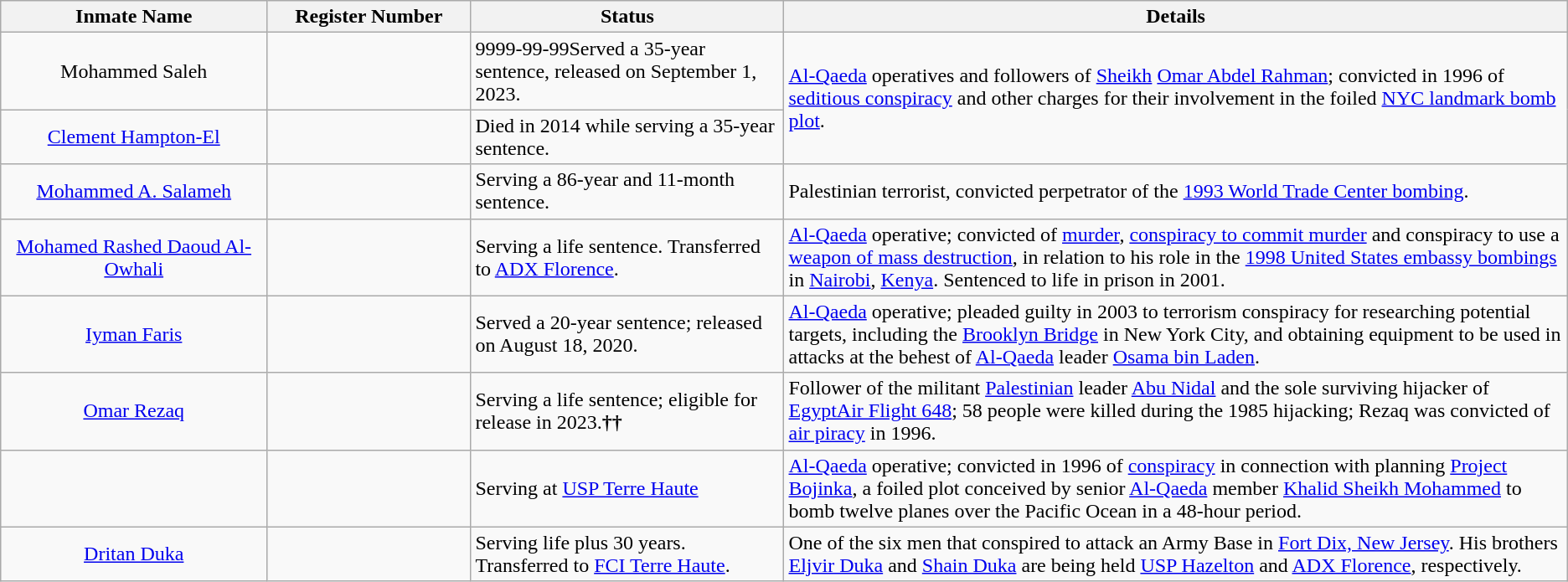<table class="wikitable sortable">
<tr>
<th width=17%>Inmate Name</th>
<th width=13%>Register Number</th>
<th width=20%>Status</th>
<th width=50%>Details</th>
</tr>
<tr>
<td style="text-align:center;">Mohammed Saleh</td>
<td style="text-align:center;"></td>
<td><span>9999-99-99</span>Served a 35-year sentence, released on September 1, 2023.</td>
<td rowspan=2><a href='#'>Al-Qaeda</a> operatives and followers of <a href='#'>Sheikh</a> <a href='#'>Omar Abdel Rahman</a>; convicted in 1996 of <a href='#'>seditious conspiracy</a> and other charges for their involvement in the foiled <a href='#'>NYC landmark bomb plot</a>.</td>
</tr>
<tr>
<td style="text-align:center;"><a href='#'>Clement Hampton-El</a></td>
<td style="text-align:center;"></td>
<td>Died in 2014 while serving a 35-year sentence.</td>
</tr>
<tr>
<td style="text-align:center;"><a href='#'>Mohammed A. Salameh</a></td>
<td style="text-align:center;"></td>
<td>Serving a 86-year and 11-month sentence.</td>
<td>Palestinian terrorist, convicted perpetrator of the <a href='#'>1993 World Trade Center bombing</a>.</td>
</tr>
<tr>
<td style="text-align:center;"><a href='#'>Mohamed Rashed Daoud Al-Owhali</a></td>
<td style="text-align:center;"></td>
<td>Serving a life sentence. Transferred to <a href='#'>ADX Florence</a>.</td>
<td><a href='#'>Al-Qaeda</a> operative; convicted of <a href='#'>murder</a>, <a href='#'>conspiracy to commit murder</a> and conspiracy to use a <a href='#'>weapon of mass destruction</a>, in relation to his role in the <a href='#'>1998 United States embassy bombings</a> in <a href='#'>Nairobi</a>, <a href='#'>Kenya</a>. Sentenced to life in prison in 2001.</td>
</tr>
<tr>
<td style="text-align:center;"><a href='#'>Iyman Faris</a></td>
<td style="text-align:center;"></td>
<td>Served a 20-year sentence; released on August 18, 2020.</td>
<td><a href='#'>Al-Qaeda</a> operative; pleaded guilty in 2003 to terrorism conspiracy for researching potential targets, including the <a href='#'>Brooklyn Bridge</a> in New York City, and obtaining equipment to be used in attacks at the behest of <a href='#'>Al-Qaeda</a> leader <a href='#'>Osama bin Laden</a>.</td>
</tr>
<tr>
<td style="text-align:center;"><a href='#'>Omar Rezaq</a></td>
<td style="text-align:center;"></td>
<td>Serving a life sentence; eligible for release in 2023.<strong>††</strong></td>
<td>Follower of the militant <a href='#'>Palestinian</a> leader <a href='#'>Abu Nidal</a> and the sole surviving hijacker of <a href='#'>EgyptAir Flight 648</a>; 58 people were killed during the 1985 hijacking; Rezaq was convicted of <a href='#'>air piracy</a> in 1996.</td>
</tr>
<tr>
<td align="center"></td>
<td align="center"></td>
<td>Serving at <a href='#'>USP Terre Haute</a></td>
<td><a href='#'>Al-Qaeda</a> operative; convicted in 1996 of <a href='#'>conspiracy</a> in connection with planning <a href='#'>Project Bojinka</a>, a foiled plot conceived by senior <a href='#'>Al-Qaeda</a> member <a href='#'>Khalid Sheikh Mohammed</a> to bomb twelve planes over the Pacific Ocean in a 48-hour period.</td>
</tr>
<tr>
<td style="text-align:center;"><a href='#'>Dritan Duka</a></td>
<td align="center"></td>
<td>Serving life plus 30 years. Transferred to <a href='#'>FCI Terre Haute</a>.</td>
<td>One of the six men that conspired to attack an Army Base in <a href='#'>Fort Dix, New Jersey</a>. His brothers <a href='#'>Eljvir Duka</a> and <a href='#'>Shain Duka</a> are being held <a href='#'>USP Hazelton</a> and <a href='#'>ADX Florence</a>, respectively.</td>
</tr>
</table>
